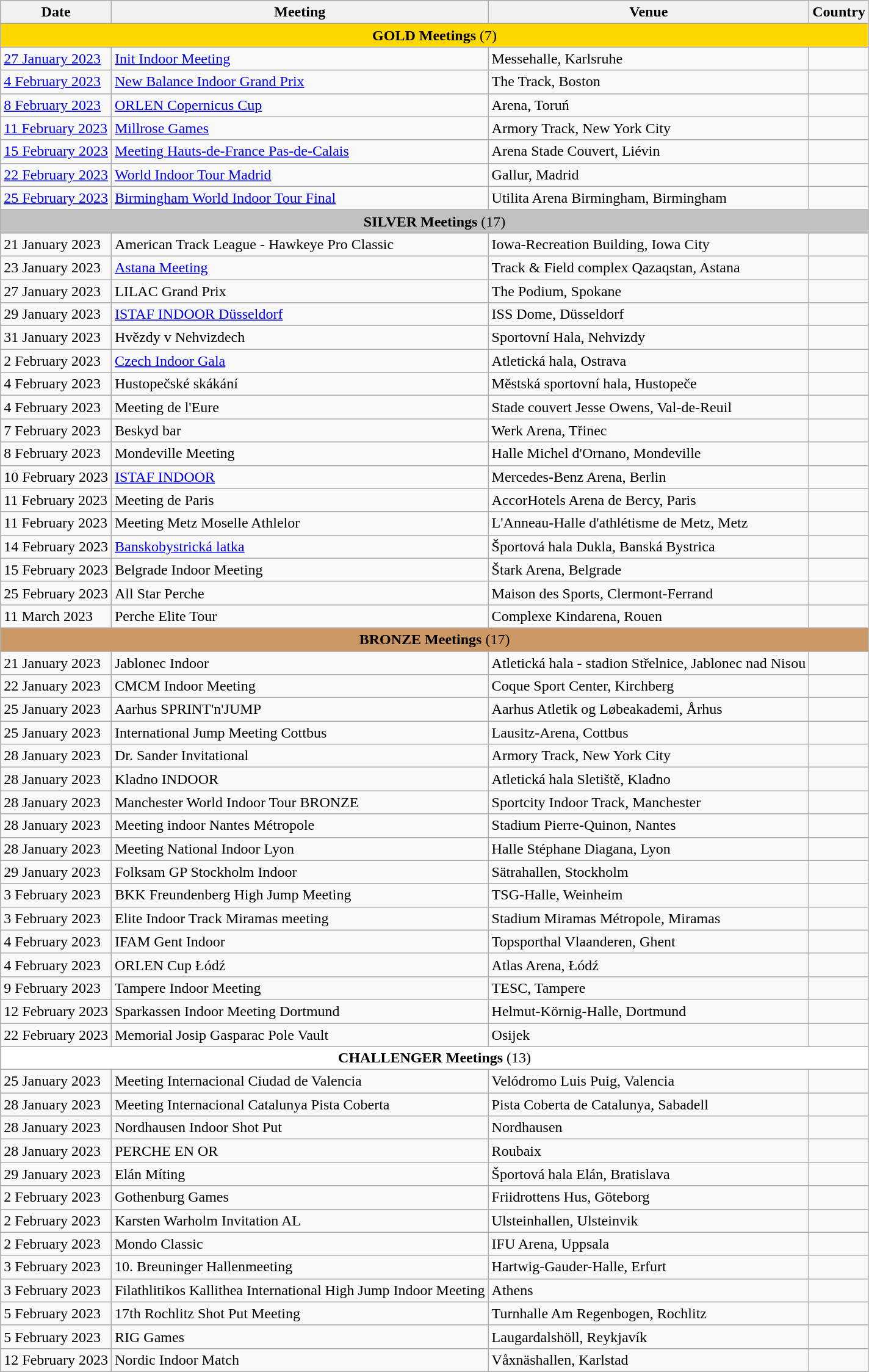<table class="wikitable sortable">
<tr>
<th>Date</th>
<th>Meeting</th>
<th>Venue</th>
<th>Country</th>
</tr>
<tr>
<td colspan="4" align="center" bgcolor="gold"><strong>GOLD Meetings</strong> (7)</td>
</tr>
<tr>
<td><a href='#'>27 January 2023</a></td>
<td><a href='#'>Init Indoor Meeting</a></td>
<td>Messehalle, Karlsruhe</td>
<td></td>
</tr>
<tr>
<td><a href='#'>4 February 2023</a></td>
<td><a href='#'>New Balance Indoor Grand Prix</a></td>
<td>The Track, Boston</td>
<td></td>
</tr>
<tr>
<td><a href='#'>8 February 2023</a></td>
<td><a href='#'>ORLEN Copernicus Cup</a></td>
<td>Arena, Toruń</td>
<td></td>
</tr>
<tr>
<td><a href='#'>11 February 2023</a></td>
<td><a href='#'>Millrose Games</a></td>
<td>Armory Track, New York City</td>
<td></td>
</tr>
<tr>
<td><a href='#'>15 February 2023</a></td>
<td><a href='#'>Meeting Hauts-de-France Pas-de-Calais</a></td>
<td>Arena Stade Couvert, Liévin</td>
<td></td>
</tr>
<tr>
<td><a href='#'>22 February 2023</a></td>
<td><a href='#'>World Indoor Tour Madrid</a></td>
<td>Gallur, Madrid</td>
<td></td>
</tr>
<tr>
<td><a href='#'>25 February 2023</a></td>
<td><a href='#'>Birmingham World Indoor Tour Final</a></td>
<td>Utilita Arena Birmingham, Birmingham</td>
<td></td>
</tr>
<tr>
<td align=center colspan=4 bgcolor="silver"><strong>SILVER Meetings</strong> (17)</td>
</tr>
<tr>
<td>21 January 2023</td>
<td>American Track League - Hawkeye Pro Classic</td>
<td>Iowa-Recreation Building, Iowa City</td>
<td></td>
</tr>
<tr>
<td>23 January 2023</td>
<td><a href='#'>Astana Meeting</a></td>
<td>Track & Field complex Qazaqstan, Astana</td>
<td></td>
</tr>
<tr>
<td>27 January 2023</td>
<td>LILAC Grand Prix</td>
<td>The Podium, Spokane</td>
<td></td>
</tr>
<tr>
<td>29 January 2023</td>
<td><a href='#'>ISTAF INDOOR Düsseldorf</a></td>
<td>ISS Dome, Düsseldorf</td>
<td></td>
</tr>
<tr>
<td>31 January 2023</td>
<td>Hvězdy v Nehvizdech</td>
<td>Sportovní Hala, Nehvizdy</td>
<td></td>
</tr>
<tr>
<td>2 February 2023</td>
<td><a href='#'>Czech Indoor Gala</a></td>
<td>Atletická hala, Ostrava</td>
<td></td>
</tr>
<tr>
<td>4 February 2023</td>
<td>Hustopečské skákání</td>
<td>Městská sportovní hala, Hustopeče</td>
<td></td>
</tr>
<tr>
<td>4 February 2023</td>
<td>Meeting de l'Eure</td>
<td>Stade couvert Jesse Owens, Val-de-Reuil</td>
<td></td>
</tr>
<tr>
<td>7 February 2023</td>
<td>Beskyd bar</td>
<td>Werk Arena, Třinec</td>
<td></td>
</tr>
<tr>
<td>8 February 2023</td>
<td>Mondeville Meeting</td>
<td>Halle Michel d'Ornano, Mondeville</td>
<td></td>
</tr>
<tr>
<td>10 February 2023</td>
<td><a href='#'>ISTAF INDOOR</a></td>
<td>Mercedes-Benz Arena, Berlin</td>
<td></td>
</tr>
<tr>
<td>11 February 2023</td>
<td>Meeting de Paris</td>
<td>AccorHotels Arena de Bercy, Paris</td>
<td></td>
</tr>
<tr>
<td>11 February 2023</td>
<td>Meeting Metz Moselle Athlelor</td>
<td>L'Anneau-Halle d'athlétisme de Metz, Metz</td>
<td></td>
</tr>
<tr>
<td>14 February 2023</td>
<td><a href='#'>Banskobystrická latka</a></td>
<td>Športová hala Dukla, Banská Bystrica</td>
<td></td>
</tr>
<tr>
<td>15 February 2023</td>
<td>Belgrade Indoor Meeting</td>
<td>Štark Arena, Belgrade</td>
<td></td>
</tr>
<tr>
<td>25 February 2023</td>
<td>All Star Perche</td>
<td>Maison des Sports, Clermont-Ferrand</td>
<td></td>
</tr>
<tr>
<td>11 March 2023</td>
<td>Perche Elite Tour</td>
<td>Complexe Kindarena, Rouen</td>
<td></td>
</tr>
<tr>
<td colspan="4" bgcolor="cc9966" align="center"><strong>BRONZE Meetings</strong> (17)</td>
</tr>
<tr>
<td>21 January 2023</td>
<td>Jablonec Indoor</td>
<td>Atletická hala - stadion Střelnice, Jablonec nad Nisou</td>
<td></td>
</tr>
<tr>
<td>22 January 2023</td>
<td>CMCM Indoor Meeting</td>
<td>Coque Sport Center, Kirchberg</td>
<td></td>
</tr>
<tr>
<td>25 January 2023</td>
<td>Aarhus SPRINT'n'JUMP</td>
<td>Aarhus Atletik og Løbeakademi, Århus</td>
<td></td>
</tr>
<tr>
<td>25 January 2023</td>
<td>International Jump Meeting Cottbus</td>
<td>Lausitz-Arena, Cottbus</td>
<td></td>
</tr>
<tr>
<td>28 January 2023</td>
<td>Dr. Sander Invitational</td>
<td>Armory Track, New York City</td>
<td></td>
</tr>
<tr>
<td>28 January 2023</td>
<td>Kladno INDOOR</td>
<td>Atletická hala Sletiště, Kladno</td>
<td></td>
</tr>
<tr>
<td>28 January 2023</td>
<td>Manchester World Indoor Tour BRONZE</td>
<td>Sportcity Indoor Track, Manchester</td>
<td></td>
</tr>
<tr>
<td>28 January 2023</td>
<td>Meeting indoor Nantes Métropole</td>
<td>Stadium Pierre-Quinon, Nantes</td>
<td></td>
</tr>
<tr>
<td>28 January 2023</td>
<td>Meeting National Indoor Lyon</td>
<td>Halle Stéphane Diagana, Lyon</td>
<td></td>
</tr>
<tr>
<td>29 January 2023</td>
<td>Folksam GP Stockholm Indoor</td>
<td>Sätrahallen, Stockholm</td>
<td></td>
</tr>
<tr>
<td>3 February 2023</td>
<td>BKK Freundenberg High Jump Meeting</td>
<td>TSG-Halle, Weinheim</td>
<td></td>
</tr>
<tr>
<td>3 February 2023</td>
<td>Elite Indoor Track Miramas meeting</td>
<td>Stadium Miramas Métropole, Miramas</td>
<td></td>
</tr>
<tr>
<td>4 February 2023</td>
<td>IFAM Gent Indoor</td>
<td>Topsporthal Vlaanderen, Ghent</td>
<td></td>
</tr>
<tr>
<td>4 February 2023</td>
<td>ORLEN Cup Łódź</td>
<td>Atlas Arena, Łódź</td>
<td></td>
</tr>
<tr>
<td>9 February 2023</td>
<td>Tampere Indoor Meeting</td>
<td>TESC, Tampere</td>
<td></td>
</tr>
<tr>
<td>12 February 2023</td>
<td>Sparkassen Indoor Meeting Dortmund</td>
<td>Helmut-Körnig-Halle, Dortmund</td>
<td></td>
</tr>
<tr>
<td>22 February 2023</td>
<td>Memorial Josip Gasparac Pole Vault</td>
<td>Osijek</td>
<td></td>
</tr>
<tr>
<td colspan="4" align="center" bgcolor="white"><strong>CHALLENGER Meetings</strong> (13)</td>
</tr>
<tr>
<td>25 January 2023</td>
<td>Meeting Internacional Ciudad de Valencia</td>
<td>Velódromo Luis Puig, Valencia</td>
<td></td>
</tr>
<tr>
<td>28 January 2023</td>
<td>Meeting Internacional Catalunya Pista Coberta</td>
<td>Pista Coberta de Catalunya, Sabadell</td>
<td></td>
</tr>
<tr>
<td>28 January 2023</td>
<td>Nordhausen Indoor Shot Put</td>
<td>Nordhausen</td>
<td></td>
</tr>
<tr>
<td>28 January 2023</td>
<td>PERCHE EN OR</td>
<td>Roubaix</td>
<td></td>
</tr>
<tr>
<td>29 January 2023</td>
<td>Elán Míting</td>
<td>Športová hala Elán, Bratislava</td>
<td></td>
</tr>
<tr>
<td>2 February 2023</td>
<td>Gothenburg Games</td>
<td>Friidrottens Hus, Göteborg</td>
<td></td>
</tr>
<tr>
<td>2 February 2023</td>
<td>Karsten Warholm Invitation AL</td>
<td>Ulsteinhallen, Ulsteinvik</td>
<td></td>
</tr>
<tr>
<td>2 February 2023</td>
<td>Mondo Classic</td>
<td>IFU Arena, Uppsala</td>
<td></td>
</tr>
<tr>
<td>3 February 2023</td>
<td>10. Breuninger Hallenmeeting</td>
<td>Hartwig-Gauder-Halle, Erfurt</td>
<td></td>
</tr>
<tr>
<td>3 February 2023</td>
<td>Filathlitikos Kallithea International High Jump Indoor Meeting</td>
<td>Athens</td>
<td></td>
</tr>
<tr>
<td>5 February 2023</td>
<td>17th Rochlitz Shot Put Meeting</td>
<td>Turnhalle Am Regenbogen, Rochlitz</td>
<td></td>
</tr>
<tr>
<td>5 February 2023</td>
<td>RIG Games</td>
<td>Laugardalshöll, Reykjavík</td>
<td></td>
</tr>
<tr>
<td>12 February 2023</td>
<td>Nordic Indoor Match</td>
<td>Våxnäshallen, Karlstad</td>
<td></td>
</tr>
</table>
